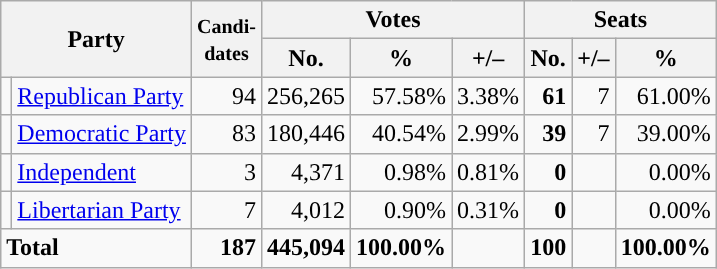<table class="wikitable" style="font-size:100%; text-align:right;">
<tr>
<th colspan=2 rowspan=2>Party</th>
<th rowspan=2><small>Candi-<br>dates</small></th>
<th colspan=3>Votes</th>
<th colspan=3>Seats</th>
</tr>
<tr>
<th>No.</th>
<th>%</th>
<th>+/–</th>
<th>No.</th>
<th>+/–</th>
<th>%</th>
</tr>
<tr>
<td style="background:"></td>
<td style="text-align:left"><a href='#'>Republican Party</a></td>
<td>94</td>
<td>256,265</td>
<td>57.58%</td>
<td>3.38%</td>
<td><strong>61</strong></td>
<td>7</td>
<td>61.00%</td>
</tr>
<tr>
<td style="background:"></td>
<td style="text-align:left"><a href='#'>Democratic Party</a></td>
<td>83</td>
<td>180,446</td>
<td>40.54%</td>
<td>2.99%</td>
<td><strong>39</strong></td>
<td>7</td>
<td>39.00%</td>
</tr>
<tr>
<td style="background:"></td>
<td style="text-align:left"><a href='#'>Independent</a></td>
<td>3</td>
<td>4,371</td>
<td>0.98%</td>
<td>0.81%</td>
<td><strong>0</strong></td>
<td></td>
<td>0.00%</td>
</tr>
<tr>
<td style="background:"></td>
<td style="text-align:left"><a href='#'>Libertarian Party</a></td>
<td>7</td>
<td>4,012</td>
<td>0.90%</td>
<td>0.31%</td>
<td><strong>0</strong></td>
<td></td>
<td>0.00%</td>
</tr>
<tr style="font-weight:bold">
<td colspan=2 style="text-align:left">Total</td>
<td>187</td>
<td>445,094</td>
<td>100.00%</td>
<td></td>
<td>100</td>
<td></td>
<td>100.00%</td>
</tr>
</table>
